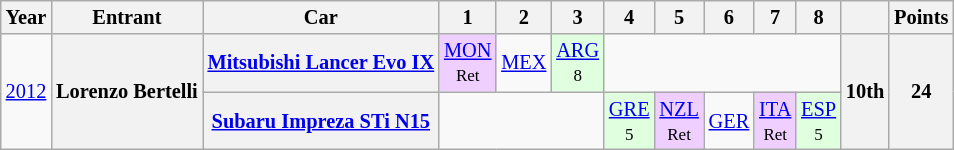<table class="wikitable" border="1" style="text-align:center; font-size:85%;">
<tr>
<th>Year</th>
<th>Entrant</th>
<th>Car</th>
<th>1</th>
<th>2</th>
<th>3</th>
<th>4</th>
<th>5</th>
<th>6</th>
<th>7</th>
<th>8</th>
<th></th>
<th>Points</th>
</tr>
<tr>
<td rowspan=2><a href='#'>2012</a></td>
<th rowspan=2 nowrap>Lorenzo Bertelli</th>
<th nowrap><a href='#'>Mitsubishi Lancer Evo IX</a></th>
<td style="background:#EFCFFF;"><a href='#'>MON</a><br><small>Ret</small></td>
<td><a href='#'>MEX</a></td>
<td style="background:#DFFFDF;"><a href='#'>ARG</a><br><small>8</small></td>
<td colspan=5></td>
<th rowspan=2>10th</th>
<th rowspan=2>24</th>
</tr>
<tr>
<th nowrap><a href='#'>Subaru Impreza STi N15</a></th>
<td colspan=3></td>
<td style="background:#DFFFDF;"><a href='#'>GRE</a><br><small>5</small></td>
<td style="background:#EFCFFF;"><a href='#'>NZL</a><br><small>Ret</small></td>
<td><a href='#'>GER</a></td>
<td style="background:#EFCFFF;"><a href='#'>ITA</a><br><small>Ret</small></td>
<td style="background:#DFFFDF;"><a href='#'>ESP</a><br><small>5</small></td>
</tr>
</table>
